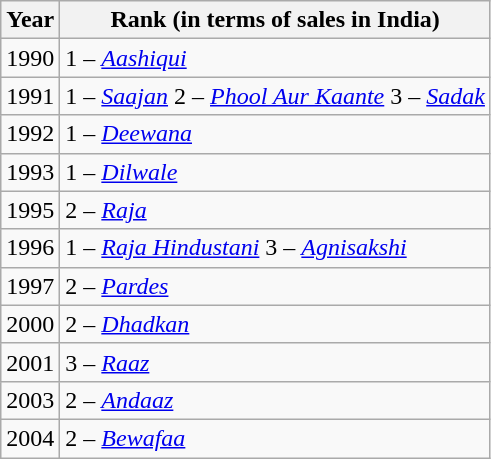<table class="wikitable">
<tr>
<th>Year</th>
<th>Rank (in terms of sales in India)</th>
</tr>
<tr>
<td>1990</td>
<td>1 – <em><a href='#'>Aashiqui</a></em></td>
</tr>
<tr>
<td>1991</td>
<td>1 – <em><a href='#'>Saajan</a></em> 2 – <em><a href='#'>Phool Aur Kaante</a></em> 3 – <em><a href='#'>Sadak</a></em></td>
</tr>
<tr>
<td>1992</td>
<td>1 – <em><a href='#'>Deewana</a></em></td>
</tr>
<tr>
<td>1993</td>
<td>1 – <em><a href='#'>Dilwale</a></em></td>
</tr>
<tr>
<td>1995</td>
<td>2 – <em><a href='#'>Raja</a></em></td>
</tr>
<tr>
<td>1996</td>
<td>1 – <em><a href='#'>Raja Hindustani</a></em> 3 – <em><a href='#'>Agnisakshi</a></em></td>
</tr>
<tr>
<td>1997</td>
<td>2 – <em><a href='#'>Pardes</a></em></td>
</tr>
<tr>
<td>2000</td>
<td>2 – <em><a href='#'>Dhadkan</a></em></td>
</tr>
<tr>
<td>2001</td>
<td>3 – <em><a href='#'>Raaz</a></em></td>
</tr>
<tr>
<td>2003</td>
<td>2 – <em><a href='#'>Andaaz</a></em></td>
</tr>
<tr>
<td>2004</td>
<td>2 – <em><a href='#'>Bewafaa</a></em></td>
</tr>
</table>
